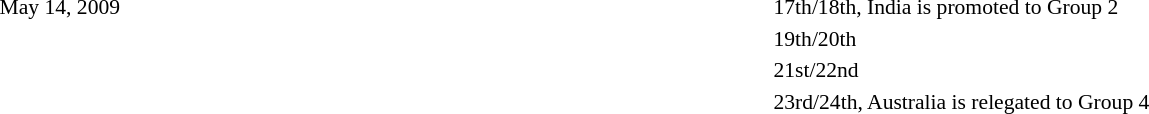<table style="font-size:90%">
<tr>
<td>May 14, 2009</td>
<td align=right></td>
<td align=center></td>
<td><strong></strong></td>
<td>17th/18th, India is promoted to Group 2</td>
</tr>
<tr>
<td></td>
<td align=right></td>
<td align=center></td>
<td><strong></strong></td>
<td>19th/20th</td>
</tr>
<tr>
<td width=100></td>
<td width=150 align=right></td>
<td width=100 align=center></td>
<td width=150><strong></strong></td>
<td>21st/22nd</td>
</tr>
<tr>
<td></td>
<td align=right><strong></strong></td>
<td align=center></td>
<td></td>
<td>23rd/24th, Australia is relegated to Group 4</td>
</tr>
</table>
